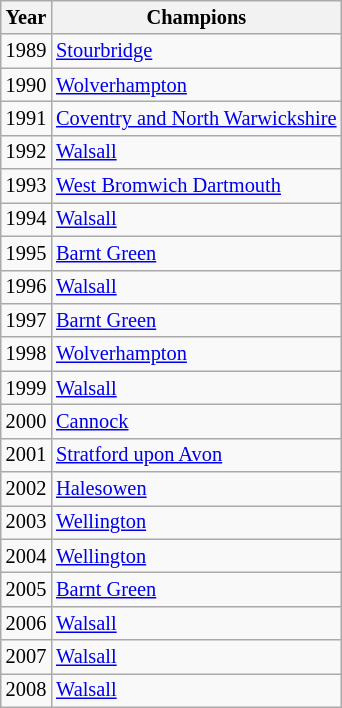<table class="wikitable" style="font-size:85%">
<tr>
<th>Year</th>
<th>Champions</th>
</tr>
<tr>
<td>1989</td>
<td><a href='#'>Stourbridge</a></td>
</tr>
<tr>
<td>1990</td>
<td><a href='#'>Wolverhampton</a></td>
</tr>
<tr>
<td>1991</td>
<td><a href='#'>Coventry and North Warwickshire</a></td>
</tr>
<tr>
<td>1992</td>
<td><a href='#'>Walsall</a></td>
</tr>
<tr>
<td>1993</td>
<td><a href='#'>West Bromwich Dartmouth</a></td>
</tr>
<tr>
<td>1994</td>
<td><a href='#'>Walsall</a></td>
</tr>
<tr>
<td>1995</td>
<td><a href='#'>Barnt Green</a></td>
</tr>
<tr>
<td>1996</td>
<td><a href='#'>Walsall</a></td>
</tr>
<tr>
<td>1997</td>
<td><a href='#'>Barnt Green</a></td>
</tr>
<tr>
<td>1998</td>
<td><a href='#'>Wolverhampton</a></td>
</tr>
<tr>
<td>1999</td>
<td><a href='#'>Walsall</a></td>
</tr>
<tr>
<td>2000</td>
<td><a href='#'>Cannock</a></td>
</tr>
<tr>
<td>2001</td>
<td><a href='#'>Stratford upon Avon</a></td>
</tr>
<tr>
<td>2002</td>
<td><a href='#'>Halesowen</a></td>
</tr>
<tr>
<td>2003</td>
<td><a href='#'>Wellington</a></td>
</tr>
<tr>
<td>2004</td>
<td><a href='#'>Wellington</a></td>
</tr>
<tr>
<td>2005</td>
<td><a href='#'>Barnt Green</a></td>
</tr>
<tr>
<td>2006</td>
<td><a href='#'>Walsall</a></td>
</tr>
<tr>
<td>2007</td>
<td><a href='#'>Walsall</a></td>
</tr>
<tr>
<td>2008</td>
<td><a href='#'>Walsall</a></td>
</tr>
</table>
